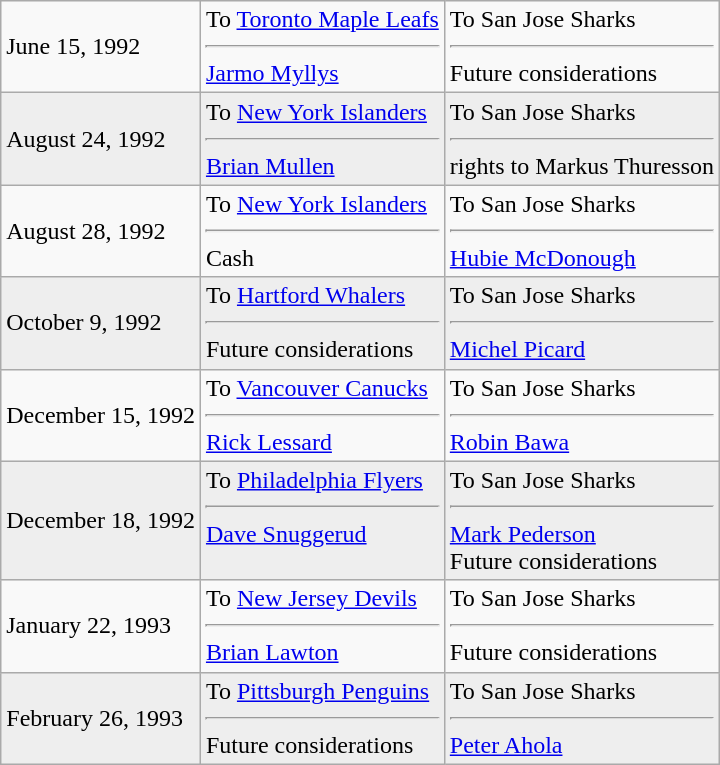<table class="wikitable">
<tr>
<td>June 15, 1992</td>
<td valign="top">To <a href='#'>Toronto Maple Leafs</a> <hr> <a href='#'>Jarmo Myllys</a></td>
<td valign="top">To San Jose Sharks <hr> Future considerations</td>
</tr>
<tr bgcolor="#eeeeee">
<td>August 24, 1992</td>
<td valign="top">To <a href='#'>New York Islanders</a> <hr> <a href='#'>Brian Mullen</a></td>
<td valign="top">To San Jose Sharks <hr>	rights to Markus Thuresson</td>
</tr>
<tr>
<td>August 28, 1992</td>
<td valign="top">To <a href='#'>New York Islanders</a> <hr> Cash</td>
<td valign="top">To San Jose Sharks <hr> <a href='#'>Hubie McDonough</a></td>
</tr>
<tr bgcolor="#eeeeee">
<td>October 9, 1992</td>
<td valign="top">To <a href='#'>Hartford Whalers</a> <hr> Future considerations</td>
<td valign="top">To San Jose Sharks <hr> <a href='#'>Michel Picard</a></td>
</tr>
<tr>
<td>December 15, 1992</td>
<td valign="top">To <a href='#'>Vancouver Canucks</a> <hr> <a href='#'>Rick Lessard</a></td>
<td valign="top">To San Jose Sharks <hr> <a href='#'>Robin Bawa</a></td>
</tr>
<tr bgcolor="#eeeeee">
<td>December 18, 1992</td>
<td valign="top">To <a href='#'>Philadelphia Flyers</a> <hr> <a href='#'>Dave Snuggerud</a></td>
<td valign="top">To San Jose Sharks <hr> <a href='#'>Mark Pederson</a> <br> Future considerations</td>
</tr>
<tr>
<td>January 22, 1993</td>
<td valign="top">To <a href='#'>New Jersey Devils</a> <hr> <a href='#'>Brian Lawton</a></td>
<td valign="top">To San Jose Sharks <hr> Future considerations</td>
</tr>
<tr bgcolor="#eeeeee">
<td>February 26, 1993</td>
<td valign="top">To <a href='#'>Pittsburgh Penguins</a> <hr> Future considerations</td>
<td valign="top">To San Jose Sharks <hr> <a href='#'>Peter Ahola</a></td>
</tr>
</table>
